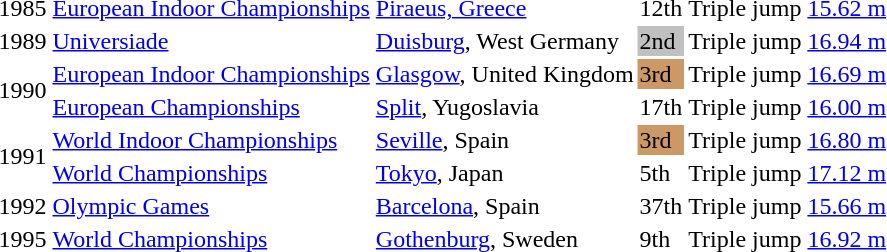<table>
<tr>
<td>1985</td>
<td><a href='#'>European Indoor Championships</a></td>
<td><a href='#'>Piraeus, Greece</a></td>
<td>12th</td>
<td>Triple jump</td>
<td><a href='#'>15.62 m</a></td>
</tr>
<tr>
<td>1989</td>
<td><a href='#'>Universiade</a></td>
<td><a href='#'>Duisburg</a>, West Germany</td>
<td bgcolor="silver">2nd</td>
<td>Triple jump</td>
<td><a href='#'>16.94 m</a></td>
</tr>
<tr>
<td rowspan=2>1990</td>
<td><a href='#'>European Indoor Championships</a></td>
<td><a href='#'>Glasgow</a>, United Kingdom</td>
<td bgcolor="cc9966">3rd</td>
<td>Triple jump</td>
<td><a href='#'>16.69 m</a></td>
</tr>
<tr>
<td><a href='#'>European Championships</a></td>
<td><a href='#'>Split</a>, Yugoslavia</td>
<td>17th</td>
<td>Triple jump</td>
<td><a href='#'>16.00 m</a></td>
</tr>
<tr>
<td rowspan=2>1991</td>
<td><a href='#'>World Indoor Championships</a></td>
<td><a href='#'>Seville</a>, Spain</td>
<td bgcolor="cc9966">3rd</td>
<td>Triple jump</td>
<td><a href='#'>16.80 m</a></td>
</tr>
<tr>
<td><a href='#'>World Championships</a></td>
<td><a href='#'>Tokyo</a>, Japan</td>
<td>5th</td>
<td>Triple jump</td>
<td><a href='#'>17.12 m</a></td>
</tr>
<tr>
<td>1992</td>
<td><a href='#'>Olympic Games</a></td>
<td><a href='#'>Barcelona</a>, Spain</td>
<td>37th</td>
<td>Triple jump</td>
<td><a href='#'>15.66 m</a></td>
</tr>
<tr>
<td>1995</td>
<td><a href='#'>World Championships</a></td>
<td><a href='#'>Gothenburg</a>, Sweden</td>
<td>9th</td>
<td>Triple jump</td>
<td><a href='#'>16.92 m</a></td>
</tr>
</table>
